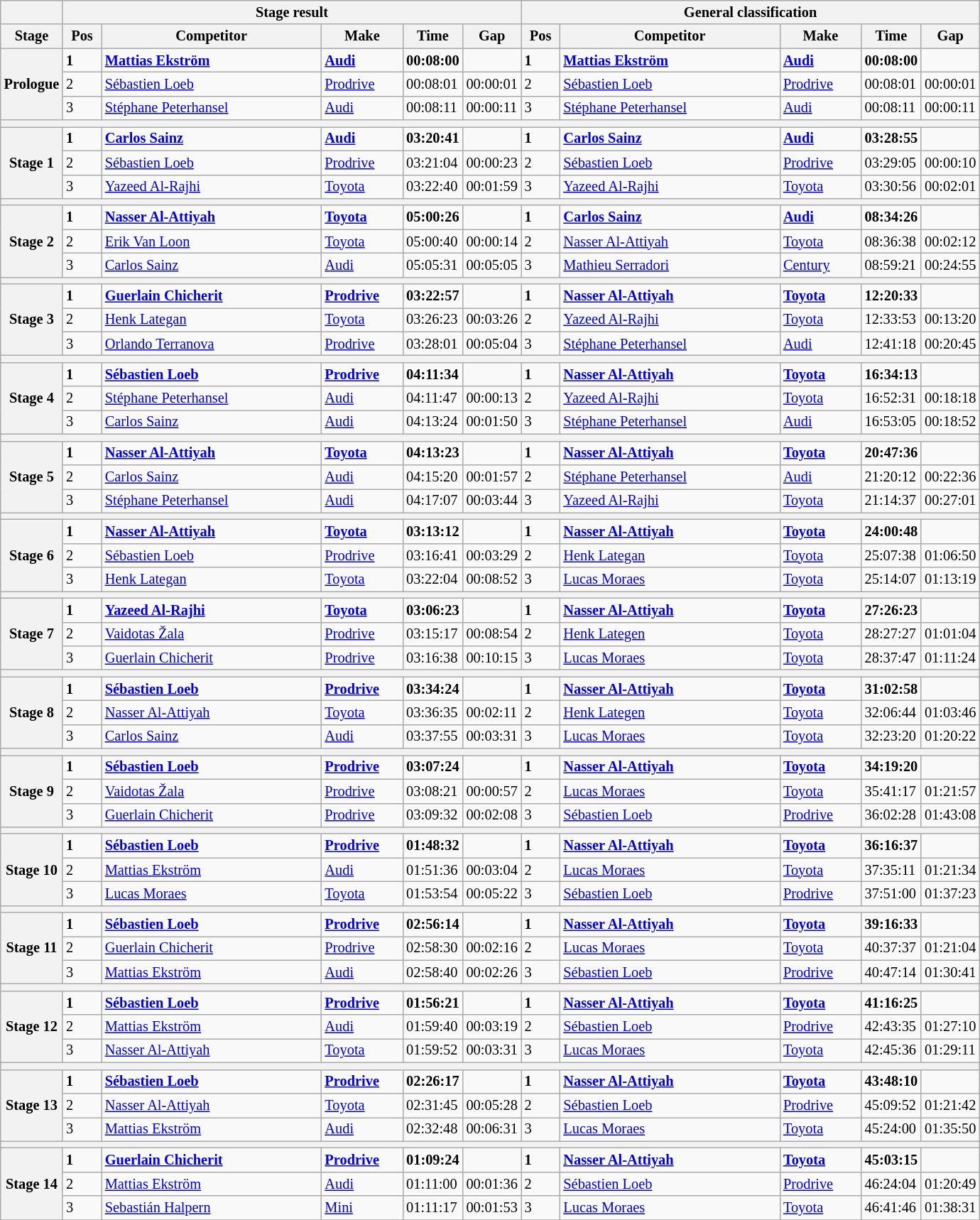<table class="wikitable" style="font-size:85%;">
<tr>
<th></th>
<th colspan=5>Stage result</th>
<th colspan=5>General classification</th>
</tr>
<tr>
<th width="40px">Stage</th>
<th width="30px">Pos</th>
<th width="200px">Competitor</th>
<th width="70px">Make</th>
<th width="40px">Time</th>
<th width="40px">Gap</th>
<th width="30px">Pos</th>
<th width="200px">Competitor</th>
<th width="70px">Make</th>
<th width="40px">Time</th>
<th width="40px">Gap</th>
</tr>
<tr>
<th rowspan=3>Prologue</th>
<td><strong>1</strong></td>
<td><strong> <a href='#'>Mattias Ekström</a></strong></td>
<td><strong><a href='#'>Audi</a></strong></td>
<td><strong>00:08:00</strong></td>
<td></td>
<td><strong>1</strong></td>
<td><strong> <a href='#'>Mattias Ekström</a></strong></td>
<td><strong><a href='#'>Audi</a></strong></td>
<td><strong>00:08:00</strong></td>
<td></td>
</tr>
<tr>
<td>2</td>
<td> <a href='#'>Sébastien Loeb</a></td>
<td><a href='#'>Prodrive</a></td>
<td>00:08:01</td>
<td>00:00:01</td>
<td>2</td>
<td> <a href='#'>Sébastien Loeb</a></td>
<td><a href='#'>Prodrive</a></td>
<td>00:08:01</td>
<td>00:00:01</td>
</tr>
<tr>
<td>3</td>
<td> <a href='#'>Stéphane Peterhansel</a></td>
<td><a href='#'>Audi</a></td>
<td>00:08:11</td>
<td>00:00:11</td>
<td>3</td>
<td> <a href='#'>Stéphane Peterhansel</a></td>
<td><a href='#'>Audi</a></td>
<td>00:08:11</td>
<td>00:00:11</td>
</tr>
<tr>
<th colspan=11></th>
</tr>
<tr>
<th rowspan=3>Stage 1</th>
<td><strong>1</strong></td>
<td><strong> <a href='#'>Carlos Sainz</a></strong></td>
<td><strong><a href='#'>Audi</a></strong></td>
<td><strong>03:20:41</strong></td>
<td></td>
<td><strong>1</strong></td>
<td><strong> <a href='#'>Carlos Sainz</a></strong></td>
<td><strong><a href='#'>Audi</a></strong></td>
<td><strong>03:28:55</strong></td>
<td></td>
</tr>
<tr>
<td>2</td>
<td> <a href='#'>Sébastien Loeb</a></td>
<td><a href='#'>Prodrive</a></td>
<td>03:21:04</td>
<td>00:00:23</td>
<td>2</td>
<td> <a href='#'>Sébastien Loeb</a></td>
<td><a href='#'>Prodrive</a></td>
<td>03:29:05</td>
<td>00:00:10</td>
</tr>
<tr>
<td>3</td>
<td> <a href='#'>Yazeed Al-Rajhi</a></td>
<td><a href='#'>Toyota</a></td>
<td>03:22:40</td>
<td>00:01:59</td>
<td>3</td>
<td> <a href='#'>Yazeed Al-Rajhi</a></td>
<td><a href='#'>Toyota</a></td>
<td>03:30:56</td>
<td>00:02:01</td>
</tr>
<tr>
<th colspan=11></th>
</tr>
<tr>
<th rowspan=3>Stage 2</th>
<td><strong>1</strong></td>
<td><strong> <a href='#'>Nasser Al-Attiyah</a></strong></td>
<td><strong><a href='#'>Toyota</a></strong></td>
<td><strong>05:00:26</strong></td>
<td></td>
<td><strong>1</strong></td>
<td><strong> <a href='#'>Carlos Sainz</a></strong></td>
<td><strong><a href='#'>Audi</a></strong></td>
<td><strong>08:34:26</strong></td>
<td></td>
</tr>
<tr>
<td>2</td>
<td> <a href='#'>Erik Van Loon</a></td>
<td><a href='#'>Toyota</a></td>
<td>05:00:40</td>
<td>00:00:14</td>
<td>2</td>
<td> <a href='#'>Nasser Al-Attiyah</a></td>
<td><a href='#'>Toyota</a></td>
<td>08:36:38</td>
<td>00:02:12</td>
</tr>
<tr>
<td>3</td>
<td> <a href='#'>Carlos Sainz</a></td>
<td><a href='#'>Audi</a></td>
<td>05:05:31</td>
<td>00:05:05</td>
<td>3</td>
<td> <a href='#'>Mathieu Serradori</a></td>
<td><a href='#'>Century</a></td>
<td>08:59:21</td>
<td>00:24:55</td>
</tr>
<tr>
<th colspan=11></th>
</tr>
<tr>
<th rowspan=3>Stage 3</th>
<td><strong>1</strong></td>
<td><strong> <a href='#'>Guerlain Chicherit</a></strong></td>
<td><strong><a href='#'>Prodrive</a></strong></td>
<td><strong>03:22:57</strong></td>
<td></td>
<td><strong>1</strong></td>
<td><strong> <a href='#'>Nasser Al-Attiyah</a></strong></td>
<td><strong><a href='#'>Toyota</a></strong></td>
<td><strong>12:20:33</strong></td>
<td></td>
</tr>
<tr>
<td>2</td>
<td> <a href='#'>Henk Lategan</a></td>
<td><a href='#'>Toyota</a></td>
<td>03:26:23</td>
<td>00:03:26</td>
<td>2</td>
<td> <a href='#'>Yazeed Al-Rajhi</a></td>
<td><a href='#'>Toyota</a></td>
<td>12:33:53</td>
<td>00:13:20</td>
</tr>
<tr>
<td>3</td>
<td> <a href='#'>Orlando Terranova</a></td>
<td><a href='#'>Prodrive</a></td>
<td>03:28:01</td>
<td>00:05:04</td>
<td>3</td>
<td> <a href='#'>Stéphane Peterhansel</a></td>
<td><a href='#'>Audi</a></td>
<td>12:41:18</td>
<td>00:20:45</td>
</tr>
<tr>
<th colspan=11></th>
</tr>
<tr>
<th rowspan=3>Stage 4</th>
<td><strong>1</strong></td>
<td><strong> <a href='#'>Sébastien Loeb</a></strong></td>
<td><strong><a href='#'>Prodrive</a></strong></td>
<td><strong>04:11:34</strong></td>
<td></td>
<td><strong>1</strong></td>
<td><strong> <a href='#'>Nasser Al-Attiyah</a></strong></td>
<td><strong><a href='#'>Toyota</a></strong></td>
<td><strong>16:34:13</strong></td>
<td></td>
</tr>
<tr>
<td>2</td>
<td> <a href='#'>Stéphane Peterhansel</a></td>
<td><a href='#'>Audi</a></td>
<td>04:11:47</td>
<td>00:00:13</td>
<td>2</td>
<td> <a href='#'>Yazeed Al-Rajhi</a></td>
<td><a href='#'>Toyota</a></td>
<td>16:52:31</td>
<td>00:18:18</td>
</tr>
<tr>
<td>3</td>
<td> <a href='#'>Carlos Sainz</a></td>
<td><a href='#'>Audi</a></td>
<td>04:13:24</td>
<td>00:01:50</td>
<td>3</td>
<td> <a href='#'>Stéphane Peterhansel</a></td>
<td><a href='#'>Audi</a></td>
<td>16:53:05</td>
<td>00:18:52</td>
</tr>
<tr>
<th colspan=11></th>
</tr>
<tr>
<th rowspan=3>Stage 5</th>
<td><strong>1</strong></td>
<td><strong> <a href='#'>Nasser Al-Attiyah</a></strong></td>
<td><strong><a href='#'>Toyota</a></strong></td>
<td><strong>04:13:23</strong></td>
<td></td>
<td><strong>1</strong></td>
<td><strong> <a href='#'>Nasser Al-Attiyah</a></strong></td>
<td><strong><a href='#'>Toyota</a></strong></td>
<td><strong>20:47:36</strong></td>
<td></td>
</tr>
<tr>
<td>2</td>
<td> <a href='#'>Carlos Sainz</a></td>
<td><a href='#'>Audi</a></td>
<td>04:15:20</td>
<td>00:01:57</td>
<td>2</td>
<td> <a href='#'>Stéphane Peterhansel</a></td>
<td><a href='#'>Audi</a></td>
<td>21:20:12</td>
<td>00:22:36</td>
</tr>
<tr>
<td>3</td>
<td> <a href='#'>Stéphane Peterhansel</a></td>
<td><a href='#'>Audi</a></td>
<td>04:17:07</td>
<td>00:03:44</td>
<td>3</td>
<td> <a href='#'>Yazeed Al-Rajhi</a></td>
<td><a href='#'>Toyota</a></td>
<td>21:14:37</td>
<td>00:27:01</td>
</tr>
<tr>
<th colspan=11></th>
</tr>
<tr>
<th rowspan=3>Stage 6</th>
<td><strong>1</strong></td>
<td><strong> <a href='#'>Nasser Al-Attiyah</a></strong></td>
<td><strong><a href='#'>Toyota</a></strong></td>
<td><strong>03:13:12</strong></td>
<td></td>
<td><strong>1</strong></td>
<td><strong> <a href='#'>Nasser Al-Attiyah</a></strong></td>
<td><strong><a href='#'>Toyota</a></strong></td>
<td><strong>24:00:48</strong></td>
<td></td>
</tr>
<tr>
<td>2</td>
<td> <a href='#'>Sébastien Loeb</a></td>
<td><a href='#'>Prodrive</a></td>
<td>03:16:41</td>
<td>00:03:29</td>
<td>2</td>
<td> <a href='#'>Henk Lategan</a></td>
<td><a href='#'>Toyota</a></td>
<td>25:07:38</td>
<td>01:06:50</td>
</tr>
<tr>
<td>3</td>
<td> <a href='#'>Henk Lategan</a></td>
<td><a href='#'>Toyota</a></td>
<td>03:22:04</td>
<td>00:08:52</td>
<td>3</td>
<td> <a href='#'>Lucas Moraes</a></td>
<td><a href='#'>Toyota</a></td>
<td>25:14:07</td>
<td>01:13:19</td>
</tr>
<tr>
<th colspan=11></th>
</tr>
<tr>
<th rowspan=3>Stage 7</th>
<td><strong>1</strong></td>
<td><strong> <a href='#'>Yazeed Al-Rajhi</a></strong></td>
<td><strong><a href='#'>Toyota</a></strong></td>
<td><strong>03:06:23</strong></td>
<td></td>
<td><strong>1</strong></td>
<td><strong> <a href='#'>Nasser Al-Attiyah</a></strong></td>
<td><strong><a href='#'>Toyota</a></strong></td>
<td><strong>27:26:23</strong></td>
<td></td>
</tr>
<tr>
<td>2</td>
<td> <a href='#'>Vaidotas Žala</a></td>
<td><a href='#'>Prodrive</a></td>
<td>03:15:17</td>
<td>00:08:54</td>
<td>2</td>
<td> <a href='#'>Henk Lategen</a></td>
<td><a href='#'>Toyota</a></td>
<td>28:27:27</td>
<td>01:01:04</td>
</tr>
<tr>
<td>3</td>
<td> <a href='#'>Guerlain Chicherit</a></td>
<td><a href='#'>Prodrive</a></td>
<td>03:16:38</td>
<td>00:10:15</td>
<td>3</td>
<td> <a href='#'>Lucas Moraes</a></td>
<td><a href='#'>Toyota</a></td>
<td>28:37:47</td>
<td>01:11:24</td>
</tr>
<tr>
<th colspan=11></th>
</tr>
<tr>
<th rowspan=3>Stage 8</th>
<td><strong>1</strong></td>
<td><strong> <a href='#'>Sébastien Loeb</a></strong></td>
<td><strong><a href='#'>Prodrive</a></strong></td>
<td><strong>03:34:24</strong></td>
<td></td>
<td><strong>1</strong></td>
<td><strong> <a href='#'>Nasser Al-Attiyah</a></strong></td>
<td><strong><a href='#'>Toyota</a></strong></td>
<td><strong>31:02:58</strong></td>
<td></td>
</tr>
<tr>
<td>2</td>
<td> <a href='#'>Nasser Al-Attiyah</a></td>
<td><a href='#'>Toyota</a></td>
<td>03:36:35</td>
<td>00:02:11</td>
<td>2</td>
<td> <a href='#'>Henk Lategen</a></td>
<td><a href='#'>Toyota</a></td>
<td>32:06:44</td>
<td>01:03:46</td>
</tr>
<tr>
<td>3</td>
<td> <a href='#'>Carlos Sainz</a></td>
<td><a href='#'>Audi</a></td>
<td>03:37:55</td>
<td>00:03:31</td>
<td>3</td>
<td> <a href='#'>Lucas Moraes</a></td>
<td><a href='#'>Toyota</a></td>
<td>32:23:20</td>
<td>01:20:22</td>
</tr>
<tr>
<th colspan=11></th>
</tr>
<tr>
<th rowspan=3>Stage 9</th>
<td><strong>1</strong></td>
<td><strong> <a href='#'>Sébastien Loeb</a></strong></td>
<td><strong><a href='#'>Prodrive</a></strong></td>
<td><strong>03:07:24</strong></td>
<td></td>
<td><strong>1</strong></td>
<td><strong> <a href='#'>Nasser Al-Attiyah</a></strong></td>
<td><strong><a href='#'>Toyota</a></strong></td>
<td><strong>34:19:20</strong></td>
<td></td>
</tr>
<tr>
<td>2</td>
<td> <a href='#'>Vaidotas Žala</a></td>
<td><a href='#'>Prodrive</a></td>
<td>03:08:21</td>
<td>00:00:57</td>
<td>2</td>
<td> <a href='#'>Lucas Moraes</a></td>
<td><a href='#'>Toyota</a></td>
<td>35:41:17</td>
<td>01:21:57</td>
</tr>
<tr>
<td>3</td>
<td> <a href='#'>Guerlain Chicherit</a></td>
<td><a href='#'>Prodrive</a></td>
<td>03:09:32</td>
<td>00:02:08</td>
<td>3</td>
<td> <a href='#'>Sébastien Loeb</a></td>
<td><a href='#'>Prodrive</a></td>
<td>36:02:28</td>
<td>01:43:08</td>
</tr>
<tr>
<th colspan=11></th>
</tr>
<tr>
<th rowspan=3>Stage 10</th>
<td><strong>1</strong></td>
<td><strong> <a href='#'>Sébastien Loeb</a></strong></td>
<td><strong><a href='#'>Prodrive</a></strong></td>
<td><strong>01:48:32</strong></td>
<td></td>
<td><strong>1</strong></td>
<td><strong> <a href='#'>Nasser Al-Attiyah</a></strong></td>
<td><strong><a href='#'>Toyota</a></strong></td>
<td><strong>36:16:37</strong></td>
<td></td>
</tr>
<tr>
<td>2</td>
<td> <a href='#'>Mattias Ekström</a></td>
<td><a href='#'>Audi</a></td>
<td>01:51:36</td>
<td>00:03:04</td>
<td>2</td>
<td> <a href='#'>Lucas Moraes</a></td>
<td><a href='#'>Toyota</a></td>
<td>37:35:11</td>
<td>01:21:34</td>
</tr>
<tr>
<td>3</td>
<td> <a href='#'>Lucas Moraes</a></td>
<td><a href='#'>Toyota</a></td>
<td>01:53:54</td>
<td>00:05:22</td>
<td>3</td>
<td> <a href='#'>Sébastien Loeb</a></td>
<td><a href='#'>Prodrive</a></td>
<td>37:51:00</td>
<td>01:37:23</td>
</tr>
<tr>
<th colspan=11></th>
</tr>
<tr>
<th rowspan=3>Stage 11</th>
<td><strong>1</strong></td>
<td><strong> <a href='#'>Sébastien Loeb</a></strong></td>
<td><strong><a href='#'>Prodrive</a></strong></td>
<td><strong>02:56:14</strong></td>
<td></td>
<td><strong>1</strong></td>
<td><strong> <a href='#'>Nasser Al-Attiyah</a></strong></td>
<td><strong><a href='#'>Toyota</a></strong></td>
<td><strong>39:16:33</strong></td>
<td></td>
</tr>
<tr>
<td>2</td>
<td> <a href='#'>Guerlain Chicherit</a></td>
<td><a href='#'>Prodrive</a></td>
<td>02:58:30</td>
<td>00:02:16</td>
<td>2</td>
<td> <a href='#'>Lucas Moraes</a></td>
<td><a href='#'>Toyota</a></td>
<td>40:37:37</td>
<td>01:21:04</td>
</tr>
<tr>
<td>3</td>
<td> <a href='#'>Mattias Ekström</a></td>
<td><a href='#'>Audi</a></td>
<td>02:58:40</td>
<td>00:02:26</td>
<td>3</td>
<td> <a href='#'>Sébastien Loeb</a></td>
<td><a href='#'>Prodrive</a></td>
<td>40:47:14</td>
<td>01:30:41</td>
</tr>
<tr>
<th colspan=11></th>
</tr>
<tr>
<th rowspan=3>Stage 12</th>
<td><strong>1</strong></td>
<td><strong> <a href='#'>Sébastien Loeb</a></strong></td>
<td><strong><a href='#'>Prodrive</a></strong></td>
<td><strong>01:56:21</strong></td>
<td></td>
<td><strong>1</strong></td>
<td><strong> <a href='#'>Nasser Al-Attiyah</a></strong></td>
<td><strong><a href='#'>Toyota</a></strong></td>
<td><strong>41:16:25</strong></td>
<td></td>
</tr>
<tr>
<td>2</td>
<td> <a href='#'>Mattias Ekström</a></td>
<td><a href='#'>Audi</a></td>
<td>01:59:40</td>
<td>00:03:19</td>
<td>2</td>
<td> <a href='#'>Sébastien Loeb</a></td>
<td><a href='#'>Prodrive</a></td>
<td>42:43:35</td>
<td>01:27:10</td>
</tr>
<tr>
<td>3</td>
<td> <a href='#'>Nasser Al-Attiyah</a></td>
<td><a href='#'>Toyota</a></td>
<td>01:59:52</td>
<td>00:03:31</td>
<td>3</td>
<td> <a href='#'>Lucas Moraes</a></td>
<td><a href='#'>Toyota</a></td>
<td>42:45:36</td>
<td>01:29:11</td>
</tr>
<tr>
<th colspan=11></th>
</tr>
<tr>
<th rowspan=3>Stage 13</th>
<td><strong>1</strong></td>
<td><strong> <a href='#'>Sébastien Loeb</a></strong></td>
<td><strong><a href='#'>Prodrive</a></strong></td>
<td><strong>02:26:17</strong></td>
<td></td>
<td><strong>1</strong></td>
<td><strong> <a href='#'>Nasser Al-Attiyah</a></strong></td>
<td><strong><a href='#'>Toyota</a></strong></td>
<td><strong>43:48:10</strong></td>
<td></td>
</tr>
<tr>
<td>2</td>
<td> <a href='#'>Nasser Al-Attiyah</a></td>
<td><a href='#'>Toyota</a></td>
<td>02:31:45</td>
<td>00:05:28</td>
<td>2</td>
<td> <a href='#'>Sébastien Loeb</a></td>
<td><a href='#'>Prodrive</a></td>
<td>45:09:52</td>
<td>01:21:42</td>
</tr>
<tr>
<td>3</td>
<td> <a href='#'>Mattias Ekström</a></td>
<td><a href='#'>Audi</a></td>
<td>02:32:48</td>
<td>00:06:31</td>
<td>3</td>
<td> <a href='#'>Lucas Moraes</a></td>
<td><a href='#'>Toyota</a></td>
<td>45:24:00</td>
<td>01:35:50</td>
</tr>
<tr>
<th colspan=11></th>
</tr>
<tr>
<th rowspan=3>Stage 14</th>
<td><strong>1</strong></td>
<td><strong> <a href='#'>Guerlain Chicherit</a></strong></td>
<td><strong><a href='#'>Prodrive</a></strong></td>
<td><strong>01:09:24</strong></td>
<td></td>
<td><strong>1</strong></td>
<td><strong> <a href='#'>Nasser Al-Attiyah</a></strong></td>
<td><strong><a href='#'>Toyota</a></strong></td>
<td><strong>45:03:15</strong></td>
<td></td>
</tr>
<tr>
<td>2</td>
<td> <a href='#'>Mattias Ekström</a></td>
<td><a href='#'>Audi</a></td>
<td>01:11:00</td>
<td>00:01:36</td>
<td>2</td>
<td> <a href='#'>Sébastien Loeb</a></td>
<td><a href='#'>Prodrive</a></td>
<td>46:24:04</td>
<td>01:20:49</td>
</tr>
<tr>
<td>3</td>
<td> <a href='#'>Sebastián Halpern</a></td>
<td><a href='#'>Mini</a></td>
<td>01:11:17</td>
<td>00:01:53</td>
<td>3</td>
<td> <a href='#'>Lucas Moraes</a></td>
<td><a href='#'>Toyota</a></td>
<td>46:41:46</td>
<td>01:38:31</td>
</tr>
<tr>
</tr>
</table>
